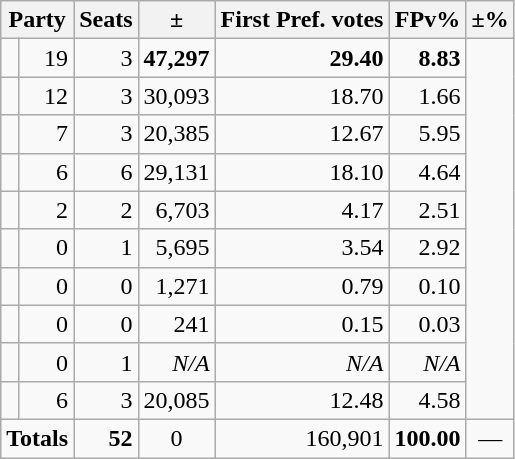<table class=wikitable>
<tr>
<th colspan=2 align=center>Party</th>
<th valign=top>Seats</th>
<th valign=top>±</th>
<th valign=top>First Pref. votes</th>
<th valign=top>FPv%</th>
<th valign=top>±%</th>
</tr>
<tr>
<td></td>
<td align=right>19 </td>
<td align=right> 3</td>
<td align=right><strong>47,297</strong></td>
<td align=right><strong>29.40</strong></td>
<td align=right> <strong>8.83</strong></td>
</tr>
<tr>
<td></td>
<td align=right>12 </td>
<td align=right> 3</td>
<td align=right>30,093</td>
<td align=right>18.70</td>
<td align=right> 1.66</td>
</tr>
<tr>
<td></td>
<td align=right>7 </td>
<td align=right> 3</td>
<td align=right>20,385</td>
<td align=right>12.67</td>
<td align=right> 5.95</td>
</tr>
<tr>
<td></td>
<td align=right>6 </td>
<td align=right> 6</td>
<td align=right>29,131</td>
<td align=right>18.10</td>
<td align=right> 4.64</td>
</tr>
<tr>
<td></td>
<td align=right>2 </td>
<td align=right> 2</td>
<td align=right>6,703</td>
<td align=right>4.17</td>
<td align=right> 2.51</td>
</tr>
<tr>
<td></td>
<td align=right>0 </td>
<td align=right> 1</td>
<td align=right>5,695</td>
<td align=right>3.54</td>
<td align=right> 2.92</td>
</tr>
<tr>
<td></td>
<td align=right>0</td>
<td align=right> 0</td>
<td align=right>1,271</td>
<td align=right>0.79</td>
<td align=right> 0.10</td>
</tr>
<tr>
<td></td>
<td align=right>0</td>
<td align=right> 0</td>
<td align=right>241</td>
<td align=right>0.15</td>
<td align=right> 0.03</td>
</tr>
<tr>
<td></td>
<td align=right>0 </td>
<td align=right> 1</td>
<td align=right><em>N/A</em></td>
<td align=right><em>N/A</em></td>
<td align=right><em>N/A</em></td>
</tr>
<tr>
<td></td>
<td align=right>6 </td>
<td align=right> 3</td>
<td align=right>20,085</td>
<td align=right>12.48</td>
<td align=right> 4.58</td>
</tr>
<tr>
<td colspan=2 align=center><strong>Totals</strong></td>
<td align=right><strong>52</strong></td>
<td align=center> 0</td>
<td align=right>160,901</td>
<td align=center><strong>100.00</strong></td>
<td align=center>—</td>
</tr>
</table>
